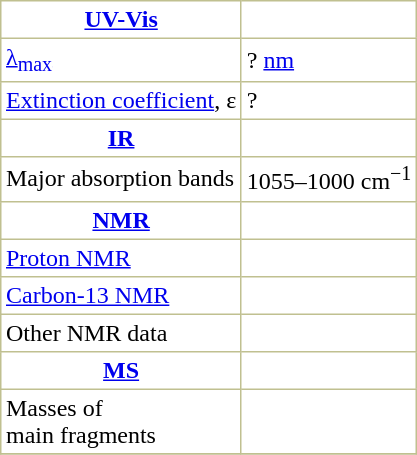<table border="1" cellspacing="0" cellpadding="3" style="margin: 0 0 0 0.5em; background: #FFFFFF; border-collapse: collapse; border-color: #C0C090;">
<tr>
<th><a href='#'>UV-Vis</a></th>
</tr>
<tr>
<td><a href='#'>λ<sub>max</sub></a></td>
<td>? <a href='#'>nm</a></td>
</tr>
<tr>
<td><a href='#'>Extinction coefficient</a>, ε</td>
<td>?</td>
</tr>
<tr>
<th><a href='#'>IR</a></th>
</tr>
<tr>
<td>Major absorption bands</td>
<td>1055–1000 cm<sup>−1</sup></td>
</tr>
<tr>
<th><a href='#'>NMR</a></th>
</tr>
<tr>
<td><a href='#'>Proton NMR</a> </td>
<td> </td>
</tr>
<tr>
<td><a href='#'>Carbon-13 NMR</a> </td>
<td> </td>
</tr>
<tr>
<td>Other NMR data </td>
<td> </td>
</tr>
<tr>
<th><a href='#'>MS</a></th>
</tr>
<tr>
<td>Masses of <br>main fragments</td>
<td>  </td>
</tr>
<tr>
</tr>
</table>
